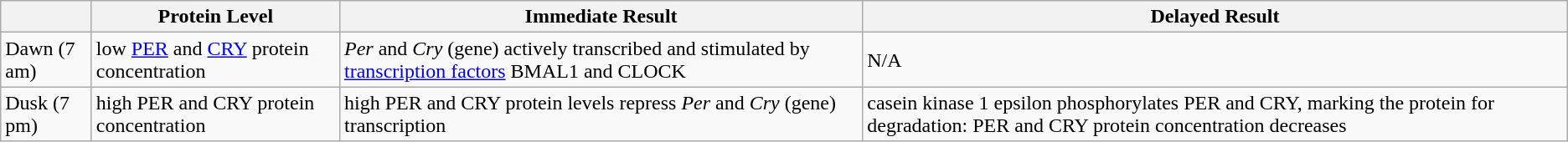<table class="wikitable">
<tr>
<th></th>
<th>Protein Level</th>
<th>Immediate Result</th>
<th>Delayed Result</th>
</tr>
<tr>
<td>Dawn (7 am)</td>
<td>low <a href='#'>PER</a> and <a href='#'>CRY</a> protein concentration</td>
<td><em>Per</em> and <em>Cry</em> (gene) actively transcribed and stimulated by <a href='#'>transcription factors</a> BMAL1 and CLOCK</td>
<td>N/A</td>
</tr>
<tr>
<td>Dusk           (7 pm)</td>
<td>high PER and CRY protein concentration</td>
<td>high PER and CRY protein levels repress <em>Per</em> and <em>Cry</em> (gene) transcription</td>
<td>casein kinase 1 epsilon phosphorylates PER and CRY, marking the protein for degradation: PER and CRY protein concentration decreases</td>
</tr>
</table>
